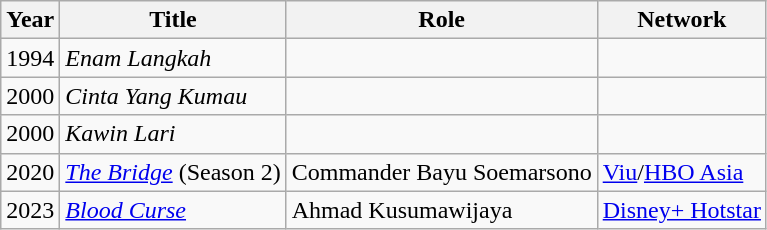<table class="wikitable">
<tr>
<th>Year</th>
<th>Title</th>
<th>Role</th>
<th>Network</th>
</tr>
<tr>
<td>1994</td>
<td><em>Enam Langkah</em></td>
<td></td>
<td></td>
</tr>
<tr>
<td>2000</td>
<td><em>Cinta Yang Kumau</em></td>
<td></td>
<td></td>
</tr>
<tr>
<td>2000</td>
<td><em>Kawin Lari</em></td>
<td></td>
<td></td>
</tr>
<tr>
<td>2020</td>
<td><a href='#'><em>The Bridge</em></a> (Season 2)</td>
<td>Commander Bayu Soemarsono</td>
<td><a href='#'>Viu</a>/<a href='#'>HBO Asia</a></td>
</tr>
<tr>
<td>2023</td>
<td><em><a href='#'>Blood Curse</a></em></td>
<td>Ahmad Kusumawijaya</td>
<td><a href='#'>Disney+ Hotstar</a></td>
</tr>
</table>
